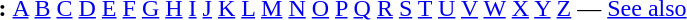<table id="toc" border="0">
<tr>
<th>:</th>
<td><a href='#'>A</a> <a href='#'>B</a> <a href='#'>C</a> <a href='#'>D</a> <a href='#'>E</a> <a href='#'>F</a> <a href='#'>G</a> <a href='#'>H</a> <a href='#'>I</a> <a href='#'>J</a> <a href='#'>K</a> <a href='#'>L</a> <a href='#'>M</a> <a href='#'>N</a> <a href='#'>O</a> <a href='#'>P</a> <a href='#'>Q</a> <a href='#'>R</a> <a href='#'>S</a> <a href='#'>T</a> <a href='#'>U</a> <a href='#'>V</a> <a href='#'>W</a> <a href='#'>X</a> <a href='#'>Y</a>  <a href='#'>Z</a> — <a href='#'>See also</a></td>
</tr>
</table>
